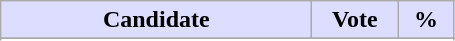<table class="wikitable">
<tr>
<th style="background:#ddf; width:200px;">Candidate</th>
<th style="background:#ddf; width:50px;">Vote</th>
<th style="background:#ddf; width:30px;">%</th>
</tr>
<tr>
</tr>
<tr>
</tr>
</table>
